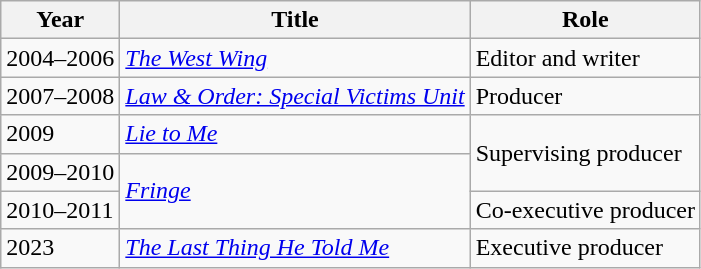<table class="wikitable">
<tr>
<th>Year</th>
<th>Title</th>
<th>Role</th>
</tr>
<tr>
<td>2004–2006</td>
<td><em><a href='#'>The West Wing</a></em></td>
<td>Editor and writer</td>
</tr>
<tr>
<td>2007–2008</td>
<td><em><a href='#'>Law & Order: Special Victims Unit</a></em></td>
<td>Producer</td>
</tr>
<tr>
<td>2009</td>
<td><em><a href='#'>Lie to Me</a></em></td>
<td rowspan=2>Supervising producer</td>
</tr>
<tr>
<td>2009–2010</td>
<td rowspan=2><em><a href='#'>Fringe</a></em></td>
</tr>
<tr>
<td>2010–2011</td>
<td>Co-executive producer</td>
</tr>
<tr>
<td>2023</td>
<td><em><a href='#'>The Last Thing He Told Me</a></em></td>
<td>Executive producer</td>
</tr>
</table>
